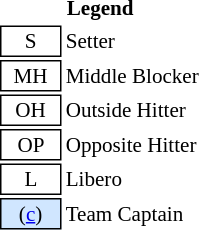<table class="toccolours floatright" style="font-size:88%">
<tr>
<th colspan=2 align=center>Legend</th>
</tr>
<tr>
<td style="border: 1px solid black;" align=center>  S  </td>
<td>Setter</td>
</tr>
<tr>
<td style="border: 1px solid black;" align=center>  MH  </td>
<td>Middle Blocker</td>
</tr>
<tr>
<td style="border: 1px solid black;" align=center>  OH  </td>
<td>Outside Hitter</td>
</tr>
<tr>
<td style="border: 1px solid black;" align=center>  OP  </td>
<td>Opposite Hitter</td>
</tr>
<tr>
<td style="border: 1px solid black;" align=center>  L  </td>
<td>Libero</td>
</tr>
<tr>
<td style="background: #D0E6FF; border: 1px solid black" align=center> (<a href='#'>c</a>) </td>
<td>Team Captain</td>
</tr>
<tr>
</tr>
</table>
